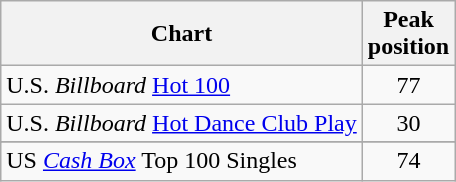<table class="wikitable sortable">
<tr>
<th>Chart</th>
<th>Peak<br>position</th>
</tr>
<tr>
<td>U.S. <em>Billboard</em> <a href='#'>Hot 100</a></td>
<td align="center">77</td>
</tr>
<tr>
<td>U.S. <em>Billboard</em> <a href='#'>Hot Dance Club Play</a></td>
<td align="center">30</td>
</tr>
<tr>
</tr>
<tr>
<td>US <em><a href='#'>Cash Box</a></em> Top 100 Singles</td>
<td align="center">74</td>
</tr>
</table>
